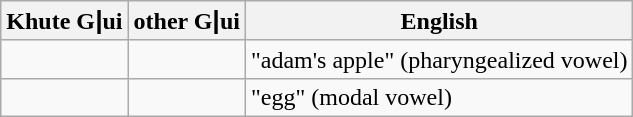<table class=wikitable>
<tr>
<th>Khute Gǀui</th>
<th>other Gǀui</th>
<th>English</th>
</tr>
<tr>
<td></td>
<td></td>
<td>"adam's apple" (pharyngealized vowel)</td>
</tr>
<tr>
<td></td>
<td></td>
<td>"egg" (modal vowel)</td>
</tr>
</table>
